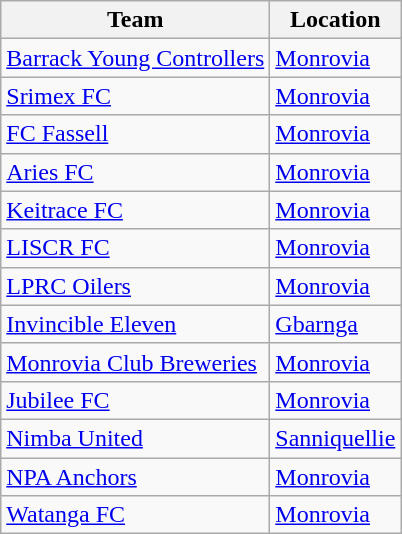<table class="wikitable">
<tr>
<th>Team</th>
<th>Location</th>
</tr>
<tr>
<td><a href='#'>Barrack Young Controllers</a></td>
<td><a href='#'>Monrovia</a></td>
</tr>
<tr>
<td><a href='#'>Srimex FC</a></td>
<td><a href='#'>Monrovia</a></td>
</tr>
<tr>
<td><a href='#'>FC Fassell</a></td>
<td><a href='#'>Monrovia</a></td>
</tr>
<tr>
<td><a href='#'>Aries FC</a></td>
<td><a href='#'>Monrovia</a></td>
</tr>
<tr>
<td><a href='#'>Keitrace FC</a></td>
<td><a href='#'>Monrovia</a></td>
</tr>
<tr>
<td><a href='#'>LISCR FC</a></td>
<td><a href='#'>Monrovia</a></td>
</tr>
<tr>
<td><a href='#'>LPRC Oilers</a></td>
<td><a href='#'>Monrovia</a></td>
</tr>
<tr>
<td><a href='#'>Invincible Eleven</a></td>
<td><a href='#'>Gbarnga</a></td>
</tr>
<tr>
<td><a href='#'>Monrovia Club Breweries</a></td>
<td><a href='#'>Monrovia</a></td>
</tr>
<tr>
<td><a href='#'>Jubilee FC</a></td>
<td><a href='#'>Monrovia</a></td>
</tr>
<tr>
<td><a href='#'>Nimba United</a></td>
<td><a href='#'>Sanniquellie</a></td>
</tr>
<tr>
<td><a href='#'>NPA Anchors</a></td>
<td><a href='#'>Monrovia</a></td>
</tr>
<tr>
<td><a href='#'>Watanga FC</a></td>
<td><a href='#'>Monrovia</a></td>
</tr>
</table>
